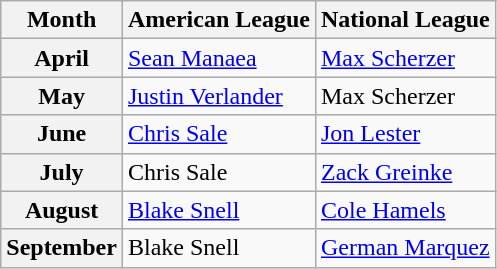<table class="wikitable">
<tr>
<th>Month</th>
<th>American League</th>
<th>National League</th>
</tr>
<tr>
<th>April</th>
<td><a href='#'>Sean Manaea</a></td>
<td><a href='#'>Max Scherzer</a></td>
</tr>
<tr>
<th>May</th>
<td><a href='#'>Justin Verlander</a></td>
<td>Max Scherzer</td>
</tr>
<tr>
<th>June</th>
<td><a href='#'>Chris Sale</a></td>
<td><a href='#'>Jon Lester</a></td>
</tr>
<tr>
<th>July</th>
<td>Chris Sale</td>
<td><a href='#'>Zack Greinke</a></td>
</tr>
<tr>
<th>August</th>
<td><a href='#'>Blake Snell</a></td>
<td><a href='#'>Cole Hamels</a></td>
</tr>
<tr>
<th>September</th>
<td>Blake Snell</td>
<td><a href='#'>German Marquez</a></td>
</tr>
</table>
